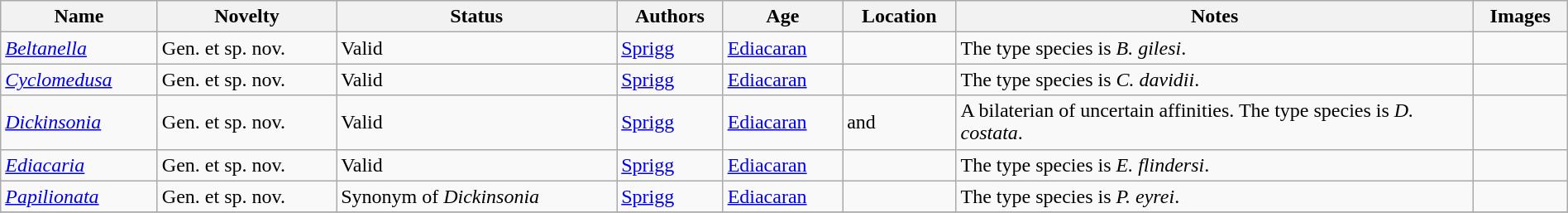<table class="wikitable sortable" align="center" width="100%">
<tr>
<th>Name</th>
<th>Novelty</th>
<th>Status</th>
<th>Authors</th>
<th>Age</th>
<th>Location</th>
<th width="33%" class="unsortable">Notes</th>
<th class="unsortable">Images</th>
</tr>
<tr>
<td><em><a href='#'>Beltanella</a></em></td>
<td>Gen. et sp. nov.</td>
<td>Valid</td>
<td><a href='#'>Sprigg</a></td>
<td><a href='#'>Ediacaran</a></td>
<td></td>
<td>The type species is <em>B. gilesi</em>.</td>
<td></td>
</tr>
<tr>
<td><em><a href='#'>Cyclomedusa</a></em></td>
<td>Gen. et sp. nov.</td>
<td>Valid</td>
<td><a href='#'>Sprigg</a></td>
<td><a href='#'>Ediacaran</a></td>
<td></td>
<td>The type species is <em>C. davidii</em>.</td>
<td></td>
</tr>
<tr>
<td><em><a href='#'>Dickinsonia</a></em></td>
<td>Gen. et sp. nov.</td>
<td>Valid</td>
<td><a href='#'>Sprigg</a></td>
<td><a href='#'>Ediacaran</a></td>
<td>  and </td>
<td>A bilaterian of uncertain affinities. The type species is <em>D. costata</em>.</td>
<td></td>
</tr>
<tr>
<td><em><a href='#'>Ediacaria</a></em></td>
<td>Gen. et sp. nov.</td>
<td>Valid</td>
<td><a href='#'>Sprigg</a></td>
<td><a href='#'>Ediacaran</a></td>
<td></td>
<td>The type species is <em>E. flindersi</em>.</td>
<td></td>
</tr>
<tr>
<td><em><a href='#'>Papilionata</a></em></td>
<td>Gen. et sp. nov.</td>
<td>Synonym of <em>Dickinsonia</em></td>
<td><a href='#'>Sprigg</a></td>
<td><a href='#'>Ediacaran</a></td>
<td></td>
<td>The type species is <em>P. eyrei</em>.</td>
<td></td>
</tr>
<tr>
</tr>
</table>
